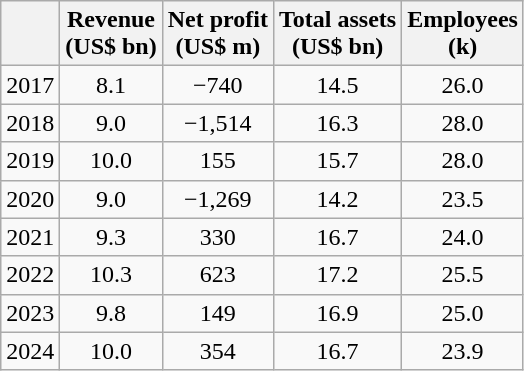<table class="wikitable" style="text-align:center">
<tr>
<th></th>
<th>Revenue<br>(US$ bn)</th>
<th>Net profit<br>(US$ m)</th>
<th>Total assets<br>(US$ bn)</th>
<th>Employees<br>(k)</th>
</tr>
<tr>
<td>2017</td>
<td>8.1</td>
<td><span>−740</span></td>
<td>14.5</td>
<td>26.0</td>
</tr>
<tr>
<td>2018</td>
<td>9.0</td>
<td><span>−1,514</span></td>
<td>16.3</td>
<td>28.0</td>
</tr>
<tr>
<td>2019</td>
<td>10.0</td>
<td>155</td>
<td>15.7</td>
<td>28.0</td>
</tr>
<tr>
<td>2020</td>
<td>9.0</td>
<td><span>−1,269</span></td>
<td>14.2</td>
<td>23.5</td>
</tr>
<tr>
<td>2021</td>
<td>9.3</td>
<td>330</td>
<td>16.7</td>
<td>24.0</td>
</tr>
<tr>
<td>2022</td>
<td>10.3</td>
<td>623</td>
<td>17.2</td>
<td>25.5</td>
</tr>
<tr>
<td>2023</td>
<td>9.8</td>
<td>149</td>
<td>16.9</td>
<td>25.0</td>
</tr>
<tr>
<td>2024</td>
<td>10.0</td>
<td>354</td>
<td>16.7</td>
<td>23.9</td>
</tr>
</table>
